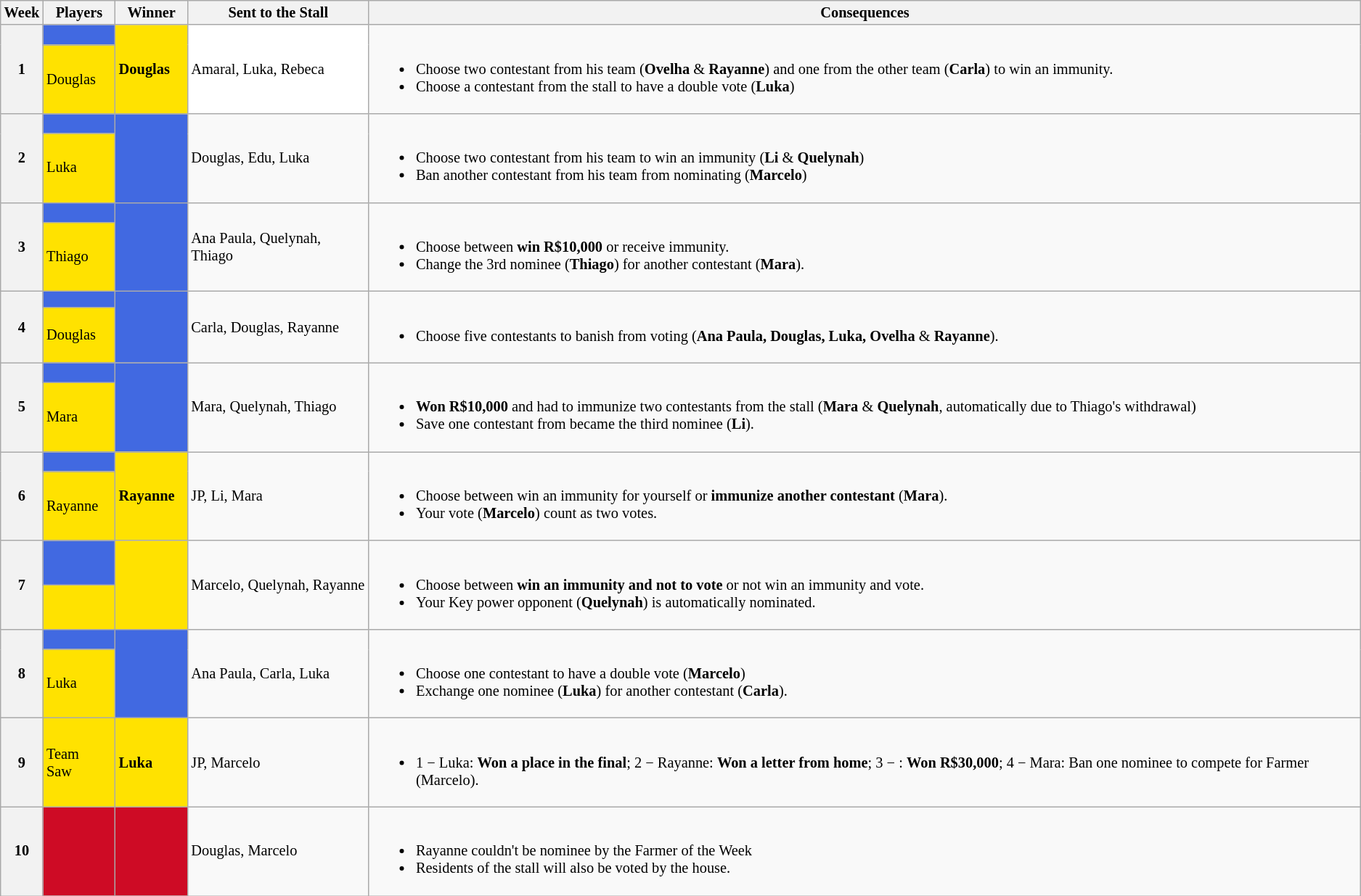<table class="wikitable" style="font-size:85%;">
<tr>
<th width=010>Week</th>
<th width=060>Players</th>
<th width=060>Winner</th>
<th width=160>Sent to the Stall</th>
<th>Consequences</th>
</tr>
<tr>
<th rowspan=2>1</th>
<td bgcolor="4169E1"></td>
<td bgcolor="FFE200" rowspan=2><strong>Douglas</strong></td>
<td bgcolor="FFFFFF" rowspan=2>Amaral, Luka, Rebeca</td>
<td rowspan=2><br><ul><li>Choose two contestant from his team (<strong>Ovelha</strong> & <strong>Rayanne</strong>) and one from the other team (<strong>Carla</strong>) to win an immunity.</li><li>Choose a contestant from the stall to have a double vote (<strong>Luka</strong>)</li></ul></td>
</tr>
<tr>
<td bgcolor="FFE200">Douglas</td>
</tr>
<tr>
<th rowspan=2>2</th>
<td bgcolor="4169E1"></td>
<td bgcolor="4169E1" rowspan=2></td>
<td rowspan=2>Douglas, Edu, Luka</td>
<td rowspan=2><br><ul><li>Choose two contestant from his team to win an immunity (<strong>Li</strong> & <strong>Quelynah</strong>)</li><li>Ban another contestant from his team from nominating (<strong>Marcelo</strong>)</li></ul></td>
</tr>
<tr>
<td bgcolor="FFE200">Luka</td>
</tr>
<tr>
<th rowspan=2>3</th>
<td bgcolor="4169E1"></td>
<td bgcolor="4169E1" rowspan=2></td>
<td rowspan=2>Ana Paula, Quelynah, Thiago</td>
<td rowspan=2><br><ul><li>Choose between <strong>win R$10,000</strong> or receive immunity.</li><li>Change the 3rd nominee (<strong>Thiago</strong>) for another contestant (<strong>Mara</strong>).</li></ul></td>
</tr>
<tr>
<td bgcolor="FFE200">Thiago</td>
</tr>
<tr>
<th rowspan=2>4</th>
<td bgcolor="4169E1"></td>
<td bgcolor="4169E1" rowspan=2></td>
<td rowspan=2>Carla, Douglas, Rayanne</td>
<td rowspan=2><br><ul><li>Choose five contestants to banish from voting (<strong>Ana Paula, Douglas, Luka, Ovelha</strong> & <strong>Rayanne</strong>).</li></ul></td>
</tr>
<tr>
<td bgcolor="FFE200">Douglas</td>
</tr>
<tr>
<th rowspan=2>5</th>
<td bgcolor="4169E1"></td>
<td bgcolor="4169E1" rowspan=2></td>
<td rowspan=2>Mara, Quelynah, Thiago</td>
<td rowspan=2><br><ul><li><strong>Won R$10,000</strong> and had to immunize two contestants from the stall (<strong>Mara</strong> & <strong>Quelynah</strong>, automatically due to Thiago's withdrawal)</li><li>Save one contestant from became the third nominee (<strong>Li</strong>).</li></ul></td>
</tr>
<tr>
<td bgcolor="FFE200">Mara</td>
</tr>
<tr>
<th rowspan=2>6</th>
<td bgcolor="4169E1"></td>
<td bgcolor="FFE200" rowspan=2><strong>Rayanne</strong></td>
<td rowspan=2>JP, Li, Mara</td>
<td rowspan=2><br><ul><li>Choose between win an immunity for yourself or <strong>immunize another contestant</strong> (<strong>Mara</strong>).</li><li>Your vote (<strong>Marcelo</strong>) count as two votes.</li></ul></td>
</tr>
<tr>
<td bgcolor="FFE200">Rayanne</td>
</tr>
<tr>
<th rowspan=2>7</th>
<td bgcolor="4169E1"></td>
<td bgcolor="FFE200" rowspan=2><strong></strong></td>
<td rowspan=2>Marcelo, Quelynah, Rayanne</td>
<td rowspan=2><br><ul><li>Choose between <strong>win an immunity and not to vote</strong> or not win an immunity and vote.</li><li>Your Key power opponent (<strong>Quelynah</strong>) is automatically nominated.</li></ul></td>
</tr>
<tr>
<td bgcolor="FFE200"></td>
</tr>
<tr>
<th rowspan=2>8</th>
<td bgcolor="4169E1"></td>
<td bgcolor="4169E1" rowspan=2></td>
<td rowspan=2>Ana Paula, Carla, Luka</td>
<td rowspan=2><br><ul><li>Choose one contestant to have a double vote (<strong>Marcelo</strong>)</li><li>Exchange one nominee (<strong>Luka</strong>) for another contestant (<strong>Carla</strong>).</li></ul></td>
</tr>
<tr>
<td bgcolor="FFE200">Luka</td>
</tr>
<tr>
<th>9</th>
<td bgcolor="FFE200">Team<br>Saw</td>
<td bgcolor="FFE200"><strong>Luka</strong></td>
<td>JP, Marcelo</td>
<td><br><ul><li>1 − Luka: <strong>Won a place in the final</strong>; 2 − Rayanne: <strong>Won a letter from home</strong>; 3 − : <strong>Won R$30,000</strong>; 4 − Mara: Ban one nominee to compete for Farmer (Marcelo).</li></ul></td>
</tr>
<tr>
<th>10</th>
<td bgcolor="CE0B25"></td>
<td bgcolor="CE0B25"></td>
<td>Douglas, Marcelo</td>
<td><br><ul><li>Rayanne couldn't be nominee by the Farmer of the Week</li><li>Residents of the stall will also be voted by the house.</li></ul></td>
</tr>
</table>
